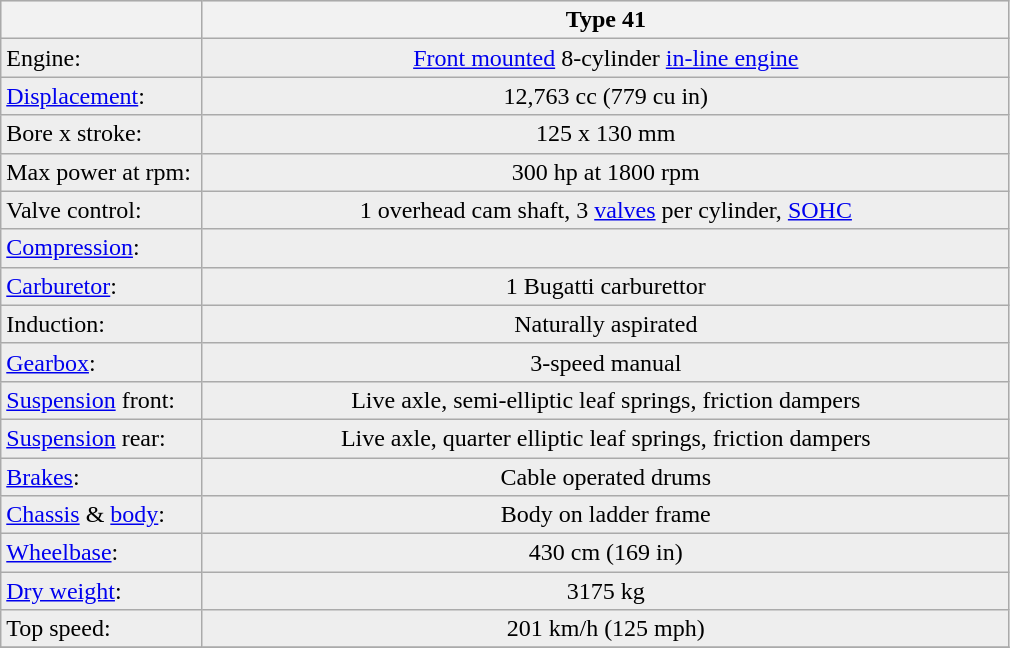<table class="prettytable">
<tr ---- bgcolor="#DDDDDD">
<th width="20%"></th>
<th width="80%">Type 41</th>
</tr>
<tr ---- bgcolor="#EEEEEE">
<td>Engine: </td>
<td align="center"><a href='#'>Front mounted</a> 8-cylinder <a href='#'>in-line engine</a></td>
</tr>
<tr ---- bgcolor="#EEEEEE">
<td><a href='#'>Displacement</a>: </td>
<td align="center">12,763 cc (779 cu in)</td>
</tr>
<tr ---- bgcolor="#EEEEEE">
<td>Bore x stroke: </td>
<td align="center">125 x 130 mm</td>
</tr>
<tr ---- bgcolor="#EEEEEE">
<td>Max power at rpm: </td>
<td align="center">300 hp at 1800 rpm</td>
</tr>
<tr ---- bgcolor="#EEEEEE">
<td>Valve control: </td>
<td align="center">1 overhead cam shaft, 3 <a href='#'>valves</a> per cylinder, <a href='#'>SOHC</a></td>
</tr>
<tr ---- bgcolor="#EEEEEE">
<td><a href='#'>Compression</a>: </td>
<td align="center"></td>
</tr>
<tr ---- bgcolor="#EEEEEE">
<td><a href='#'>Carburetor</a>: </td>
<td align="center">1 Bugatti carburettor</td>
</tr>
<tr ---- bgcolor="#EEEEEE">
<td>Induction: </td>
<td align="center">Naturally aspirated</td>
</tr>
<tr ---- bgcolor="#EEEEEE">
<td><a href='#'>Gearbox</a>: </td>
<td align="center">3-speed manual</td>
</tr>
<tr ---- bgcolor="#EEEEEE">
<td><a href='#'>Suspension</a> front: </td>
<td align="center">Live axle, semi-elliptic leaf springs, friction dampers</td>
</tr>
<tr ---- bgcolor="#EEEEEE">
<td><a href='#'>Suspension</a> rear: </td>
<td align="center">Live axle, quarter elliptic leaf springs, friction dampers</td>
</tr>
<tr ---- bgcolor="#EEEEEE">
<td><a href='#'>Brakes</a>: </td>
<td align="center">Cable operated drums</td>
</tr>
<tr ---- bgcolor="#EEEEEE">
<td><a href='#'>Chassis</a> & <a href='#'>body</a>: </td>
<td align="center">Body on ladder frame</td>
</tr>
<tr ---- bgcolor="#EEEEEE">
<td><a href='#'>Wheelbase</a>: </td>
<td align="center">430 cm (169 in)</td>
</tr>
<tr ---- bgcolor="#EEEEEE">
<td><a href='#'>Dry weight</a>: </td>
<td align="center">3175 kg</td>
</tr>
<tr ---- bgcolor="#EEEEEE">
<td>Top speed: </td>
<td align="center">201 km/h (125 mph)</td>
</tr>
<tr ---- bgcolor="#EEEEEE">
</tr>
</table>
